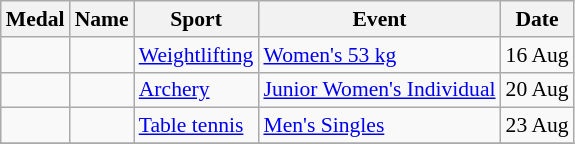<table class="wikitable sortable" style="font-size:90%">
<tr>
<th>Medal</th>
<th>Name</th>
<th>Sport</th>
<th>Event</th>
<th>Date</th>
</tr>
<tr>
<td></td>
<td></td>
<td><a href='#'>Weightlifting</a></td>
<td><a href='#'>Women's 53 kg</a></td>
<td>16 Aug</td>
</tr>
<tr>
<td></td>
<td></td>
<td><a href='#'>Archery</a></td>
<td><a href='#'>Junior Women's Individual</a></td>
<td>20 Aug</td>
</tr>
<tr>
<td></td>
<td></td>
<td><a href='#'>Table tennis</a></td>
<td><a href='#'>Men's Singles</a></td>
<td>23 Aug</td>
</tr>
<tr>
</tr>
</table>
